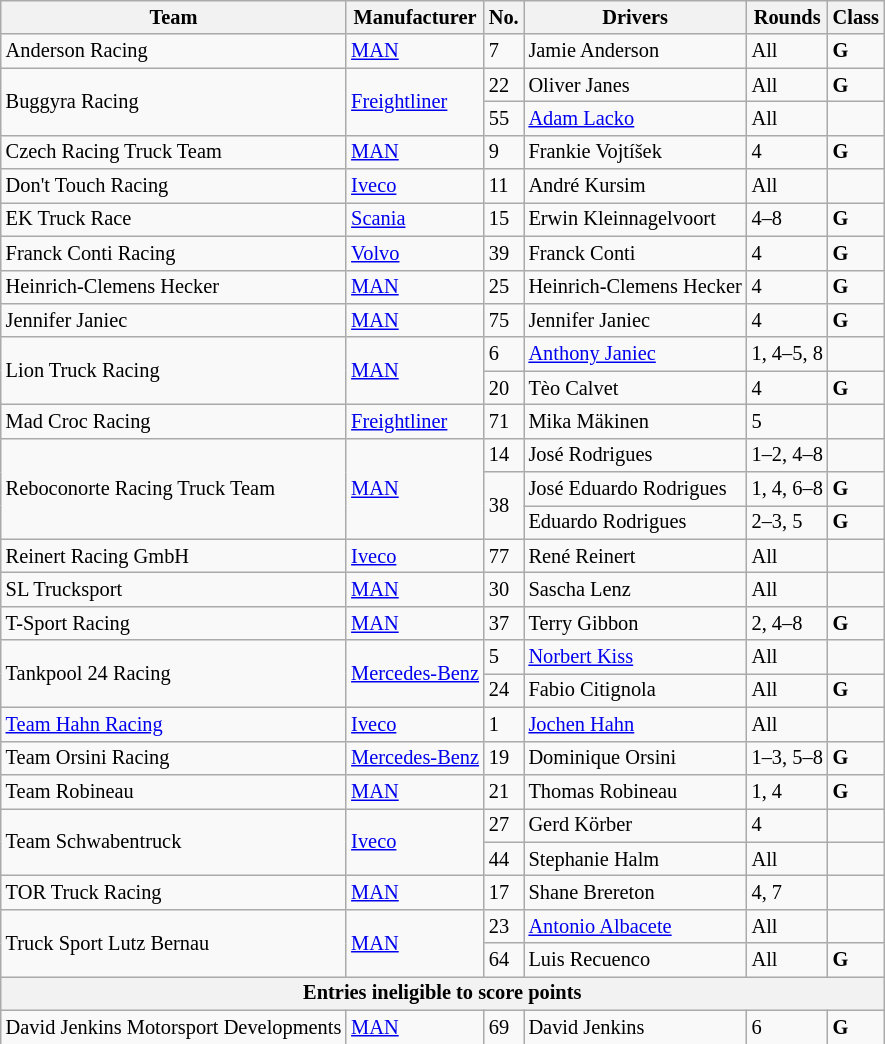<table class="wikitable" style="font-size: 85%">
<tr>
<th>Team</th>
<th>Manufacturer</th>
<th>No.</th>
<th>Drivers</th>
<th>Rounds</th>
<th>Class</th>
</tr>
<tr>
<td> Anderson Racing</td>
<td><a href='#'>MAN</a></td>
<td>7</td>
<td> Jamie Anderson</td>
<td>All</td>
<td><strong><span>G</span></strong></td>
</tr>
<tr>
<td rowspan=2> Buggyra Racing</td>
<td rowspan=2><a href='#'>Freightliner</a></td>
<td>22</td>
<td> Oliver Janes</td>
<td>All</td>
<td><strong><span>G</span></strong></td>
</tr>
<tr>
<td>55</td>
<td> <a href='#'>Adam Lacko</a></td>
<td>All</td>
<td></td>
</tr>
<tr>
<td> Czech Racing Truck Team</td>
<td><a href='#'>MAN</a></td>
<td>9</td>
<td> Frankie Vojtíšek</td>
<td>4</td>
<td><strong><span>G</span></strong></td>
</tr>
<tr>
<td> Don't Touch Racing</td>
<td><a href='#'>Iveco</a></td>
<td>11</td>
<td> André Kursim</td>
<td>All</td>
<td></td>
</tr>
<tr>
<td> EK Truck Race</td>
<td><a href='#'>Scania</a></td>
<td>15</td>
<td> Erwin Kleinnagelvoort</td>
<td>4–8</td>
<td><strong><span>G</span></strong></td>
</tr>
<tr>
<td> Franck Conti Racing</td>
<td><a href='#'>Volvo</a></td>
<td>39</td>
<td> Franck Conti</td>
<td>4</td>
<td><strong><span>G</span></strong></td>
</tr>
<tr>
<td> Heinrich-Clemens Hecker</td>
<td><a href='#'>MAN</a></td>
<td>25</td>
<td> Heinrich-Clemens Hecker</td>
<td>4</td>
<td><strong><span>G</span></strong></td>
</tr>
<tr>
<td> Jennifer Janiec</td>
<td><a href='#'>MAN</a></td>
<td>75</td>
<td> Jennifer Janiec</td>
<td>4</td>
<td><strong><span>G</span></strong></td>
</tr>
<tr>
<td rowspan=2> Lion Truck Racing</td>
<td rowspan=2><a href='#'>MAN</a></td>
<td>6</td>
<td> <a href='#'>Anthony Janiec</a></td>
<td>1, 4–5, 8</td>
<td></td>
</tr>
<tr>
<td>20</td>
<td> Tèo Calvet</td>
<td>4</td>
<td><strong><span>G</span></strong></td>
</tr>
<tr>
<td> Mad Croc Racing</td>
<td><a href='#'>Freightliner</a></td>
<td>71</td>
<td> Mika Mäkinen</td>
<td>5</td>
<td></td>
</tr>
<tr>
<td rowspan=3> Reboconorte Racing Truck Team</td>
<td rowspan=3><a href='#'>MAN</a></td>
<td>14</td>
<td> José Rodrigues</td>
<td>1–2, 4–8</td>
<td></td>
</tr>
<tr>
<td rowspan=2>38</td>
<td> José Eduardo Rodrigues</td>
<td>1, 4, 6–8</td>
<td><strong><span>G</span></strong></td>
</tr>
<tr>
<td> Eduardo Rodrigues</td>
<td>2–3, 5</td>
<td><strong><span>G</span></strong></td>
</tr>
<tr>
<td> Reinert Racing GmbH</td>
<td><a href='#'>Iveco</a></td>
<td>77</td>
<td> René Reinert</td>
<td>All</td>
<td></td>
</tr>
<tr>
<td> SL Trucksport</td>
<td><a href='#'>MAN</a></td>
<td>30</td>
<td> Sascha Lenz</td>
<td>All</td>
<td></td>
</tr>
<tr>
<td> T-Sport Racing</td>
<td><a href='#'>MAN</a></td>
<td>37</td>
<td> Terry Gibbon</td>
<td>2, 4–8</td>
<td><strong><span>G</span></strong></td>
</tr>
<tr>
<td rowspan=2> Tankpool 24 Racing</td>
<td rowspan=2><a href='#'>Mercedes-Benz</a></td>
<td>5</td>
<td> <a href='#'>Norbert Kiss</a></td>
<td>All</td>
<td></td>
</tr>
<tr>
<td>24</td>
<td> Fabio Citignola</td>
<td>All</td>
<td><strong><span>G</span></strong></td>
</tr>
<tr>
<td> <a href='#'>Team Hahn Racing</a></td>
<td><a href='#'>Iveco</a></td>
<td>1</td>
<td> <a href='#'>Jochen Hahn</a></td>
<td>All</td>
<td></td>
</tr>
<tr>
<td> Team Orsini Racing</td>
<td><a href='#'>Mercedes-Benz</a></td>
<td>19</td>
<td> Dominique Orsini</td>
<td>1–3, 5–8</td>
<td><strong><span>G</span></strong></td>
</tr>
<tr>
<td> Team Robineau</td>
<td><a href='#'>MAN</a></td>
<td>21</td>
<td> Thomas Robineau</td>
<td>1, 4</td>
<td><strong><span>G</span></strong></td>
</tr>
<tr>
<td rowspan=2> Team Schwabentruck</td>
<td rowspan=2><a href='#'>Iveco</a></td>
<td>27</td>
<td> Gerd Körber</td>
<td>4</td>
<td></td>
</tr>
<tr>
<td>44</td>
<td> Stephanie Halm</td>
<td>All</td>
<td></td>
</tr>
<tr>
<td> TOR Truck Racing</td>
<td><a href='#'>MAN</a></td>
<td>17</td>
<td>  Shane Brereton</td>
<td>4, 7</td>
<td></td>
</tr>
<tr>
<td rowspan=2> Truck Sport Lutz Bernau</td>
<td rowspan=2><a href='#'>MAN</a></td>
<td>23</td>
<td> <a href='#'>Antonio Albacete</a></td>
<td>All</td>
<td></td>
</tr>
<tr>
<td>64</td>
<td> Luis Recuenco</td>
<td>All</td>
<td><strong><span>G</span></strong></td>
</tr>
<tr>
<th colspan=6>Entries ineligible to score points</th>
</tr>
<tr>
<td> David Jenkins Motorsport Developments</td>
<td><a href='#'>MAN</a></td>
<td>69</td>
<td> David Jenkins</td>
<td>6</td>
<td><strong><span>G</span></strong></td>
</tr>
<tr>
</tr>
</table>
